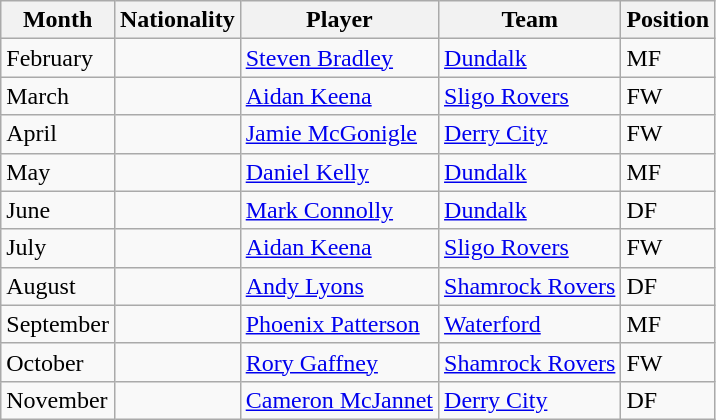<table class="wikitable sortable">
<tr>
<th>Month</th>
<th>Nationality</th>
<th>Player</th>
<th>Team</th>
<th>Position</th>
</tr>
<tr>
<td>February</td>
<td></td>
<td><a href='#'>Steven Bradley</a></td>
<td><a href='#'>Dundalk</a></td>
<td>MF</td>
</tr>
<tr>
<td>March</td>
<td></td>
<td><a href='#'>Aidan Keena</a></td>
<td><a href='#'>Sligo Rovers</a></td>
<td>FW</td>
</tr>
<tr>
<td>April</td>
<td></td>
<td><a href='#'>Jamie McGonigle</a></td>
<td><a href='#'>Derry City</a></td>
<td>FW</td>
</tr>
<tr>
<td>May</td>
<td></td>
<td><a href='#'>Daniel Kelly</a></td>
<td><a href='#'>Dundalk</a></td>
<td>MF</td>
</tr>
<tr>
<td>June</td>
<td></td>
<td><a href='#'>Mark Connolly</a></td>
<td><a href='#'>Dundalk</a></td>
<td>DF</td>
</tr>
<tr>
<td>July</td>
<td></td>
<td><a href='#'>Aidan Keena</a></td>
<td><a href='#'>Sligo Rovers</a></td>
<td>FW</td>
</tr>
<tr>
<td>August</td>
<td></td>
<td><a href='#'>Andy Lyons</a></td>
<td><a href='#'>Shamrock Rovers</a></td>
<td>DF</td>
</tr>
<tr>
<td>September</td>
<td></td>
<td><a href='#'>Phoenix Patterson</a></td>
<td><a href='#'>Waterford</a></td>
<td>MF</td>
</tr>
<tr>
<td>October</td>
<td></td>
<td><a href='#'>Rory Gaffney</a></td>
<td><a href='#'>Shamrock Rovers</a></td>
<td>FW</td>
</tr>
<tr>
<td>November</td>
<td></td>
<td><a href='#'>Cameron McJannet</a></td>
<td><a href='#'>Derry City</a></td>
<td>DF</td>
</tr>
</table>
